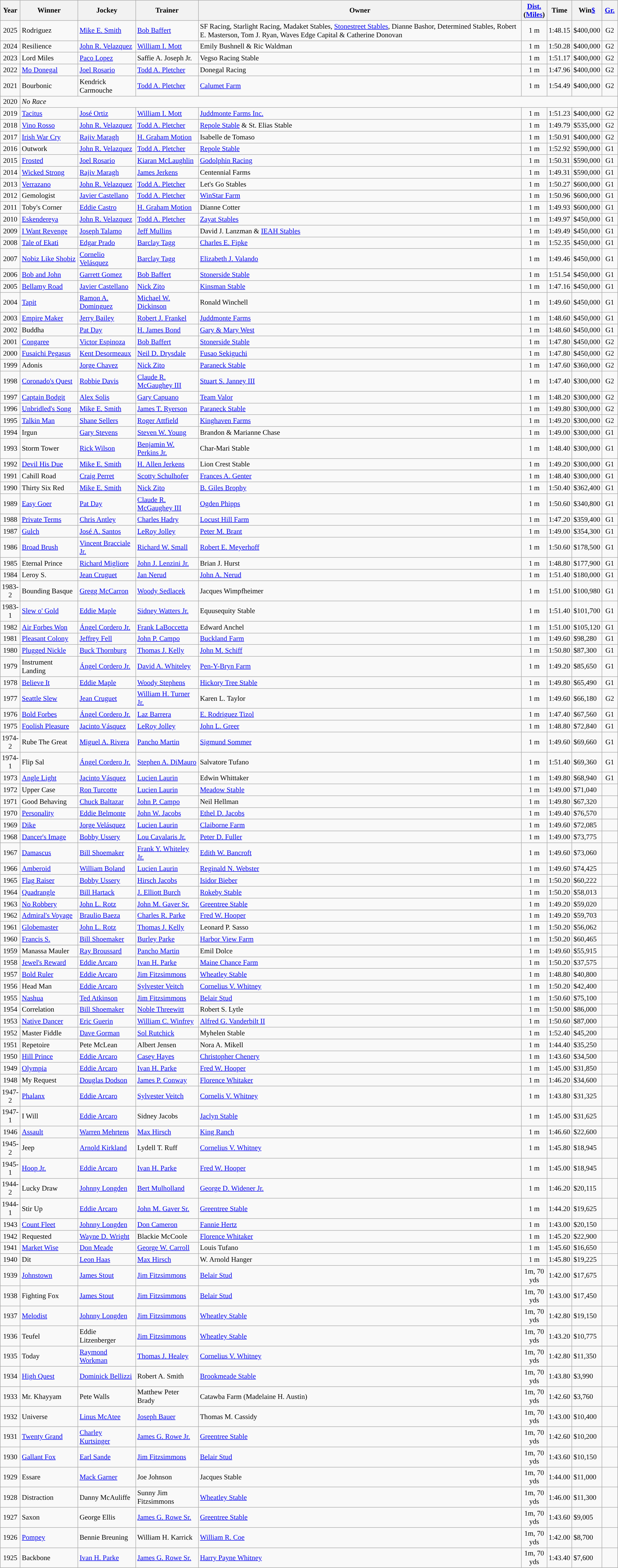<table class="wikitable sortable" style="font-size:90%">
<tr>
<th style="width:30px">Year<br></th>
<th style="width:110px">Winner<br></th>
<th style="width:110px">Jockey<br></th>
<th style="width:120px">Trainer<br></th>
<th>Owner<br></th>
<th style="width:45px"><a href='#'>Dist.</a><br> <span>(<a href='#'>Miles</a>)</span></th>
<th style="width:25px">Time<br></th>
<th style="width:25px">Win<a href='#'>$</a><br></th>
<th style="width:25px"><a href='#'>Gr.</a></th>
</tr>
<tr>
<td align="center">2025</td>
<td>Rodriguez</td>
<td><a href='#'>Mike E. Smith</a></td>
<td><a href='#'>Bob Baffert</a></td>
<td>SF Racing, Starlight Racing, Madaket Stables, <a href='#'>Stonestreet Stables</a>, Dianne Bashor, Determined Stables, Robert E. Masterson, Tom J. Ryan, Waves Edge Capital & Catherine Donovan</td>
<td align="center">1<span> m</span></td>
<td>1:48.15</td>
<td>$400,000</td>
<td align="center">G2</td>
</tr>
<tr>
<td align="center">2024</td>
<td>Resilience</td>
<td><a href='#'>John R. Velazquez</a></td>
<td><a href='#'>William I. Mott</a></td>
<td>Emily Bushnell & Ric Waldman</td>
<td align="center">1<span> m</span></td>
<td>1:50.28</td>
<td>$400,000</td>
<td align="center">G2</td>
</tr>
<tr>
<td align="center">2023</td>
<td>Lord Miles</td>
<td><a href='#'>Paco Lopez</a></td>
<td>Saffie A. Joseph Jr.</td>
<td>Vegso Racing Stable</td>
<td align="center">1<span> m</span></td>
<td>1:51.17</td>
<td>$400,000</td>
<td align="center">G2</td>
</tr>
<tr>
<td align="center">2022</td>
<td><a href='#'>Mo Donegal</a></td>
<td><a href='#'>Joel Rosario</a></td>
<td><a href='#'>Todd A. Pletcher</a></td>
<td>Donegal Racing</td>
<td align="center">1<span> m</span></td>
<td>1:47.96</td>
<td>$400,000</td>
<td align="center">G2</td>
</tr>
<tr>
<td align="center">2021</td>
<td>Bourbonic</td>
<td>Kendrick Carmouche</td>
<td><a href='#'>Todd A. Pletcher</a></td>
<td><a href='#'>Calumet Farm</a></td>
<td align="center">1<span> m</span></td>
<td>1:54.49</td>
<td>$400,000</td>
<td align="center">G2</td>
</tr>
<tr>
<td align="center">2020</td>
<td colspan="8"><em>No Race</em></td>
</tr>
<tr>
<td align="center">2019</td>
<td><a href='#'>Tacitus</a></td>
<td><a href='#'>José Ortiz</a></td>
<td><a href='#'>William I. Mott</a></td>
<td><a href='#'>Juddmonte Farms Inc.</a></td>
<td align="center">1<span> m</span></td>
<td>1:51.23</td>
<td>$400,000</td>
<td align="center">G2</td>
</tr>
<tr>
<td align="center">2018</td>
<td><a href='#'>Vino Rosso</a></td>
<td><a href='#'>John R. Velazquez</a></td>
<td><a href='#'>Todd A. Pletcher</a></td>
<td><a href='#'>Repole Stable</a> & St. Elias Stable</td>
<td align="center">1<span> m</span></td>
<td>1:49.79</td>
<td>$535,000</td>
<td align="center">G2</td>
</tr>
<tr>
<td align="center">2017</td>
<td><a href='#'>Irish War Cry</a></td>
<td><a href='#'>Rajiv Maragh</a></td>
<td><a href='#'>H. Graham Motion</a></td>
<td>Isabelle de Tomaso</td>
<td align="center">1<span> m</span></td>
<td>1:50.91</td>
<td>$400,000</td>
<td align="center">G2</td>
</tr>
<tr>
<td align="center">2016</td>
<td>Outwork</td>
<td><a href='#'>John R. Velazquez</a></td>
<td><a href='#'>Todd A. Pletcher</a></td>
<td><a href='#'>Repole Stable</a></td>
<td align="center">1<span> m</span></td>
<td>1:52.92</td>
<td>$590,000</td>
<td align="center">G1</td>
</tr>
<tr>
<td align="center">2015</td>
<td><a href='#'>Frosted</a></td>
<td><a href='#'>Joel Rosario</a></td>
<td><a href='#'>Kiaran McLaughlin</a></td>
<td><a href='#'>Godolphin Racing</a></td>
<td align="center">1<span> m</span></td>
<td>1:50.31</td>
<td>$590,000</td>
<td align="center">G1</td>
</tr>
<tr>
<td align="center">2014</td>
<td><a href='#'>Wicked Strong</a></td>
<td><a href='#'>Rajiv Maragh</a></td>
<td><a href='#'>James Jerkens</a></td>
<td>Centennial Farms</td>
<td align="center">1<span> m</span></td>
<td>1:49.31</td>
<td>$590,000</td>
<td align="center">G1</td>
</tr>
<tr>
<td align="center">2013</td>
<td><a href='#'>Verrazano</a></td>
<td><a href='#'>John R. Velazquez</a></td>
<td><a href='#'>Todd A. Pletcher</a></td>
<td>Let's Go Stables</td>
<td align="center">1<span> m</span></td>
<td>1:50.27</td>
<td>$600,000</td>
<td align="center">G1</td>
</tr>
<tr>
<td align="center">2012</td>
<td>Gemologist</td>
<td><a href='#'>Javier Castellano</a></td>
<td><a href='#'>Todd A. Pletcher</a></td>
<td><a href='#'>WinStar Farm</a></td>
<td align="center">1<span> m</span></td>
<td>1:50.96</td>
<td>$600,000</td>
<td align="center">G1</td>
</tr>
<tr>
<td align="center">2011</td>
<td>Toby's Corner</td>
<td><a href='#'>Eddie Castro</a></td>
<td><a href='#'>H. Graham Motion</a></td>
<td>Dianne Cotter</td>
<td align="center">1<span> m</span></td>
<td>1:49.93</td>
<td>$600,000</td>
<td align="center">G1</td>
</tr>
<tr>
<td align="center">2010</td>
<td><a href='#'>Eskendereya</a></td>
<td><a href='#'>John R. Velazquez</a></td>
<td><a href='#'>Todd A. Pletcher</a></td>
<td><a href='#'>Zayat Stables</a></td>
<td align="center">1<span> m</span></td>
<td>1:49.97</td>
<td>$450,000</td>
<td align="center">G1</td>
</tr>
<tr>
<td align="center">2009</td>
<td><a href='#'>I Want Revenge</a></td>
<td><a href='#'>Joseph Talamo</a></td>
<td><a href='#'>Jeff Mullins</a></td>
<td>David J. Lanzman & <a href='#'>IEAH Stables</a></td>
<td align="center">1<span> m</span></td>
<td>1:49.49</td>
<td>$450,000</td>
<td align="center">G1</td>
</tr>
<tr>
<td align="center">2008</td>
<td><a href='#'>Tale of Ekati</a></td>
<td><a href='#'>Edgar Prado</a></td>
<td><a href='#'>Barclay Tagg</a></td>
<td><a href='#'>Charles E. Fipke</a></td>
<td align="center">1<span> m</span></td>
<td>1:52.35</td>
<td>$450,000</td>
<td align="center">G1</td>
</tr>
<tr>
<td align="center">2007</td>
<td><a href='#'>Nobiz Like Shobiz</a></td>
<td><a href='#'>Cornelio Velásquez</a></td>
<td><a href='#'>Barclay Tagg</a></td>
<td><a href='#'>Elizabeth J. Valando</a></td>
<td align="center">1<span> m</span></td>
<td>1:49.46</td>
<td>$450,000</td>
<td align="center">G1</td>
</tr>
<tr>
<td align="center">2006</td>
<td><a href='#'>Bob and John</a></td>
<td><a href='#'>Garrett Gomez</a></td>
<td><a href='#'>Bob Baffert</a></td>
<td><a href='#'>Stonerside Stable</a></td>
<td align="center">1<span> m</span></td>
<td>1:51.54</td>
<td>$450,000</td>
<td align="center">G1</td>
</tr>
<tr>
<td align="center">2005</td>
<td><a href='#'>Bellamy Road</a></td>
<td><a href='#'>Javier Castellano</a></td>
<td><a href='#'>Nick Zito</a></td>
<td><a href='#'>Kinsman Stable</a></td>
<td align="center">1<span> m</span></td>
<td>1:47.16</td>
<td>$450,000</td>
<td align="center">G1</td>
</tr>
<tr>
<td align="center">2004</td>
<td><a href='#'>Tapit</a></td>
<td><a href='#'>Ramon A. Dominguez</a></td>
<td><a href='#'>Michael W. Dickinson</a></td>
<td>Ronald Winchell</td>
<td align="center">1<span> m</span></td>
<td>1:49.60</td>
<td>$450,000</td>
<td align="center">G1</td>
</tr>
<tr>
<td align="center">2003</td>
<td><a href='#'>Empire Maker</a></td>
<td><a href='#'>Jerry Bailey</a></td>
<td><a href='#'>Robert J. Frankel</a></td>
<td><a href='#'>Juddmonte Farms</a></td>
<td align="center">1<span> m</span></td>
<td>1:48.60</td>
<td>$450,000</td>
<td align="center">G1</td>
</tr>
<tr>
<td align="center">2002</td>
<td>Buddha</td>
<td><a href='#'>Pat Day</a></td>
<td><a href='#'>H. James Bond</a></td>
<td><a href='#'>Gary & Mary West</a></td>
<td align="center">1<span> m</span></td>
<td>1:48.60</td>
<td>$450,000</td>
<td align="center">G1</td>
</tr>
<tr>
<td align="center">2001</td>
<td><a href='#'>Congaree</a></td>
<td><a href='#'>Victor Espinoza</a></td>
<td><a href='#'>Bob Baffert</a></td>
<td><a href='#'>Stonerside Stable</a></td>
<td align="center">1<span> m</span></td>
<td>1:47.80</td>
<td>$450,000</td>
<td align="center">G2</td>
</tr>
<tr>
<td align="center">2000</td>
<td><a href='#'>Fusaichi Pegasus</a></td>
<td><a href='#'>Kent Desormeaux</a></td>
<td><a href='#'>Neil D. Drysdale</a></td>
<td><a href='#'>Fusao Sekiguchi</a></td>
<td align="center">1<span> m</span></td>
<td>1:47.80</td>
<td>$450,000</td>
<td align="center">G2</td>
</tr>
<tr>
<td align="center">1999</td>
<td>Adonis</td>
<td><a href='#'>Jorge Chavez</a></td>
<td><a href='#'>Nick Zito</a></td>
<td><a href='#'>Paraneck Stable</a></td>
<td align="center">1<span> m</span></td>
<td>1:47.60</td>
<td>$360,000</td>
<td align="center">G2</td>
</tr>
<tr>
<td align="center">1998</td>
<td><a href='#'>Coronado's Quest</a></td>
<td><a href='#'>Robbie Davis</a></td>
<td><a href='#'>Claude R. McGaughey III</a></td>
<td><a href='#'>Stuart S. Janney III</a></td>
<td align="center">1<span> m</span></td>
<td>1:47.40</td>
<td>$300,000</td>
<td align="center">G2</td>
</tr>
<tr>
<td align="center">1997</td>
<td><a href='#'>Captain Bodgit</a></td>
<td><a href='#'>Alex Solis</a></td>
<td><a href='#'>Gary Capuano</a></td>
<td><a href='#'>Team Valor</a></td>
<td align="center">1<span> m</span></td>
<td>1:48.20</td>
<td>$300,000</td>
<td align="center">G2</td>
</tr>
<tr>
<td align="center">1996</td>
<td><a href='#'>Unbridled's Song</a></td>
<td><a href='#'>Mike E. Smith</a></td>
<td><a href='#'>James T. Ryerson</a></td>
<td><a href='#'>Paraneck Stable</a></td>
<td align="center">1<span> m</span></td>
<td>1:49.80</td>
<td>$300,000</td>
<td align="center">G2</td>
</tr>
<tr>
<td align="center">1995</td>
<td><a href='#'>Talkin Man</a></td>
<td><a href='#'>Shane Sellers</a></td>
<td><a href='#'>Roger Attfield</a></td>
<td><a href='#'>Kinghaven Farms</a></td>
<td align="center">1<span> m</span></td>
<td>1:49.20</td>
<td>$300,000</td>
<td align="center">G2</td>
</tr>
<tr>
<td align="center">1994</td>
<td>Irgun</td>
<td><a href='#'>Gary Stevens</a></td>
<td><a href='#'>Steven W. Young</a></td>
<td>Brandon & Marianne Chase</td>
<td align="center">1<span> m</span></td>
<td>1:49.00</td>
<td>$300,000</td>
<td align="center">G1</td>
</tr>
<tr>
<td align="center">1993</td>
<td>Storm Tower</td>
<td><a href='#'>Rick Wilson</a></td>
<td><a href='#'>Benjamin W. Perkins Jr.</a></td>
<td>Char-Mari Stable</td>
<td align="center">1<span> m</span></td>
<td>1:48.40</td>
<td>$300,000</td>
<td align="center">G1</td>
</tr>
<tr>
<td align="center">1992</td>
<td><a href='#'>Devil His Due</a></td>
<td><a href='#'>Mike E. Smith</a></td>
<td><a href='#'>H. Allen Jerkens</a></td>
<td>Lion Crest Stable</td>
<td align="center">1<span> m</span></td>
<td>1:49.20</td>
<td>$300,000</td>
<td align="center">G1</td>
</tr>
<tr>
<td align="center">1991</td>
<td>Cahill Road</td>
<td><a href='#'>Craig Perret</a></td>
<td><a href='#'>Scotty Schulhofer</a></td>
<td><a href='#'>Frances A. Genter</a></td>
<td align="center">1<span> m</span></td>
<td>1:48.40</td>
<td>$300,000</td>
<td align="center">G1</td>
</tr>
<tr>
<td align="center">1990</td>
<td>Thirty Six Red</td>
<td><a href='#'>Mike E. Smith</a></td>
<td><a href='#'>Nick Zito</a></td>
<td><a href='#'>B. Giles Brophy</a></td>
<td align="center">1<span> m</span></td>
<td>1:50.40</td>
<td>$362,400</td>
<td align="center">G1</td>
</tr>
<tr>
<td align="center">1989</td>
<td><a href='#'>Easy Goer</a></td>
<td><a href='#'>Pat Day</a></td>
<td><a href='#'>Claude R. McGaughey III</a></td>
<td><a href='#'>Ogden Phipps</a></td>
<td align="center">1<span> m</span></td>
<td>1:50.60</td>
<td>$340,800</td>
<td align="center">G1</td>
</tr>
<tr>
<td align="center">1988</td>
<td><a href='#'>Private Terms</a></td>
<td><a href='#'>Chris Antley</a></td>
<td><a href='#'>Charles Hadry</a></td>
<td><a href='#'>Locust Hill Farm</a></td>
<td align="center">1<span> m</span></td>
<td>1:47.20</td>
<td>$359,400</td>
<td align="center">G1</td>
</tr>
<tr>
<td align="center">1987</td>
<td><a href='#'>Gulch</a></td>
<td><a href='#'>José A. Santos</a></td>
<td><a href='#'>LeRoy Jolley</a></td>
<td><a href='#'>Peter M. Brant</a></td>
<td align="center">1<span> m</span></td>
<td>1:49.00</td>
<td>$354,300</td>
<td align="center">G1</td>
</tr>
<tr>
<td align="center">1986</td>
<td><a href='#'>Broad Brush</a></td>
<td><a href='#'>Vincent Bracciale Jr.</a></td>
<td><a href='#'>Richard W. Small</a></td>
<td><a href='#'>Robert E. Meyerhoff</a></td>
<td align="center">1<span> m</span></td>
<td>1:50.60</td>
<td>$178,500</td>
<td align="center">G1</td>
</tr>
<tr>
<td align="center">1985</td>
<td>Eternal Prince</td>
<td><a href='#'>Richard Migliore</a></td>
<td><a href='#'>John J. Lenzini Jr.</a></td>
<td>Brian J. Hurst</td>
<td align="center">1<span> m</span></td>
<td>1:48.80</td>
<td>$177,900</td>
<td align="center">G1</td>
</tr>
<tr>
<td align="center">1984</td>
<td>Leroy S.</td>
<td><a href='#'>Jean Cruguet</a></td>
<td><a href='#'>Jan Nerud</a></td>
<td><a href='#'>John A. Nerud</a></td>
<td align="center">1<span> m</span></td>
<td>1:51.40</td>
<td>$180,000</td>
<td align="center">G1</td>
</tr>
<tr>
<td align="center">1983-2</td>
<td>Bounding Basque</td>
<td><a href='#'>Gregg McCarron</a></td>
<td><a href='#'>Woody Sedlacek</a></td>
<td>Jacques Wimpfheimer</td>
<td align="center">1<span> m</span></td>
<td>1:51.00</td>
<td>$100,980</td>
<td align="center">G1</td>
</tr>
<tr>
<td align="center">1983-1</td>
<td><a href='#'>Slew o' Gold</a></td>
<td><a href='#'>Eddie Maple</a></td>
<td><a href='#'>Sidney Watters Jr.</a></td>
<td>Equusequity Stable</td>
<td align="center">1<span> m</span></td>
<td>1:51.40</td>
<td>$101,700</td>
<td align="center">G1</td>
</tr>
<tr>
<td align="center">1982</td>
<td><a href='#'>Air Forbes Won</a></td>
<td><a href='#'>Ángel Cordero Jr.</a></td>
<td><a href='#'>Frank LaBoccetta</a></td>
<td>Edward Anchel</td>
<td align="center">1<span> m</span></td>
<td>1:51.00</td>
<td>$105,120</td>
<td align="center">G1</td>
</tr>
<tr>
<td align="center">1981</td>
<td><a href='#'>Pleasant Colony</a></td>
<td><a href='#'>Jeffrey Fell</a></td>
<td><a href='#'>John P. Campo</a></td>
<td><a href='#'>Buckland Farm</a></td>
<td align="center">1<span> m</span></td>
<td>1:49.60</td>
<td>$98,280</td>
<td align="center">G1</td>
</tr>
<tr>
<td align="center">1980</td>
<td><a href='#'>Plugged Nickle</a></td>
<td><a href='#'>Buck Thornburg</a></td>
<td><a href='#'>Thomas J. Kelly</a></td>
<td><a href='#'>John M. Schiff</a></td>
<td align="center">1<span> m</span></td>
<td>1:50.80</td>
<td>$87,300</td>
<td align="center">G1</td>
</tr>
<tr>
<td align="center">1979</td>
<td>Instrument Landing</td>
<td><a href='#'>Ángel Cordero Jr.</a></td>
<td><a href='#'>David A. Whiteley</a></td>
<td><a href='#'>Pen-Y-Bryn Farm</a></td>
<td align="center">1<span> m</span></td>
<td>1:49.20</td>
<td>$85,650</td>
<td align="center">G1</td>
</tr>
<tr>
<td align="center">1978</td>
<td><a href='#'>Believe It</a></td>
<td><a href='#'>Eddie Maple</a></td>
<td><a href='#'>Woody Stephens</a></td>
<td><a href='#'>Hickory Tree Stable</a></td>
<td align="center">1<span> m</span></td>
<td>1:49.80</td>
<td>$65,490</td>
<td align="center">G1</td>
</tr>
<tr>
<td align="center">1977</td>
<td><a href='#'>Seattle Slew</a></td>
<td><a href='#'>Jean Cruguet</a></td>
<td><a href='#'>William H. Turner Jr.</a></td>
<td>Karen L. Taylor</td>
<td align="center">1<span> m</span></td>
<td>1:49.60</td>
<td>$66,180</td>
<td align="center">G2</td>
</tr>
<tr>
<td align="center">1976</td>
<td><a href='#'>Bold Forbes</a></td>
<td><a href='#'>Ángel Cordero Jr.</a></td>
<td><a href='#'>Laz Barrera</a></td>
<td><a href='#'>E. Rodriguez Tizol</a></td>
<td align="center">1<span> m</span></td>
<td>1:47.40</td>
<td>$67,560</td>
<td align="center">G1</td>
</tr>
<tr>
<td align="center">1975</td>
<td><a href='#'>Foolish Pleasure</a></td>
<td><a href='#'>Jacinto Vásquez</a></td>
<td><a href='#'>LeRoy Jolley</a></td>
<td><a href='#'>John L. Greer</a></td>
<td align="center">1<span> m</span></td>
<td>1:48.80</td>
<td>$72,840</td>
<td align="center">G1</td>
</tr>
<tr>
<td align="center">1974-2</td>
<td>Rube The Great</td>
<td><a href='#'>Miguel A. Rivera</a></td>
<td><a href='#'>Pancho Martin</a></td>
<td><a href='#'>Sigmund Sommer</a></td>
<td align="center">1<span> m</span></td>
<td>1:49.60</td>
<td>$69,660</td>
<td align="center">G1</td>
</tr>
<tr>
<td align="center">1974-1</td>
<td>Flip Sal</td>
<td><a href='#'>Ángel Cordero Jr.</a></td>
<td><a href='#'>Stephen A. DiMauro</a></td>
<td>Salvatore Tufano</td>
<td align="center">1<span> m</span></td>
<td>1:51.40</td>
<td>$69,360</td>
<td align="center">G1</td>
</tr>
<tr>
<td align="center">1973</td>
<td><a href='#'>Angle Light</a></td>
<td><a href='#'>Jacinto Vásquez</a></td>
<td><a href='#'>Lucien Laurin</a></td>
<td>Edwin Whittaker</td>
<td align="center">1<span> m</span></td>
<td>1:49.80</td>
<td>$68,940</td>
<td align="center">G1</td>
</tr>
<tr>
<td align="center">1972</td>
<td>Upper Case</td>
<td><a href='#'>Ron Turcotte</a></td>
<td><a href='#'>Lucien Laurin</a></td>
<td><a href='#'>Meadow Stable</a></td>
<td align="center">1<span> m</span></td>
<td>1:49.00</td>
<td>$71,040</td>
<td></td>
</tr>
<tr>
<td align="center">1971</td>
<td>Good Behaving</td>
<td><a href='#'>Chuck Baltazar</a></td>
<td><a href='#'>John P. Campo</a></td>
<td>Neil Hellman</td>
<td align="center">1<span> m</span></td>
<td>1:49.80</td>
<td>$67,320</td>
<td></td>
</tr>
<tr>
<td align="center">1970</td>
<td><a href='#'>Personality</a></td>
<td><a href='#'>Eddie Belmonte</a></td>
<td><a href='#'>John W. Jacobs</a></td>
<td><a href='#'>Ethel D. Jacobs</a></td>
<td align="center">1<span> m</span></td>
<td>1:49.40</td>
<td>$76,570</td>
<td></td>
</tr>
<tr>
<td align="center">1969</td>
<td><a href='#'>Dike</a></td>
<td><a href='#'>Jorge Velásquez</a></td>
<td><a href='#'>Lucien Laurin</a></td>
<td><a href='#'>Claiborne Farm</a></td>
<td align="center">1<span> m</span></td>
<td>1:49.60</td>
<td>$72,085</td>
<td></td>
</tr>
<tr>
<td align="center">1968</td>
<td><a href='#'>Dancer's Image</a></td>
<td><a href='#'>Bobby Ussery</a></td>
<td><a href='#'>Lou Cavalaris Jr.</a></td>
<td><a href='#'>Peter D. Fuller</a></td>
<td align="center">1<span> m</span></td>
<td>1:49.00</td>
<td>$73,775</td>
<td></td>
</tr>
<tr>
<td align="center">1967</td>
<td><a href='#'>Damascus</a></td>
<td><a href='#'>Bill Shoemaker</a></td>
<td><a href='#'>Frank Y. Whiteley Jr.</a></td>
<td><a href='#'>Edith W. Bancroft</a></td>
<td align="center">1<span> m</span></td>
<td>1:49.60</td>
<td>$73,060</td>
<td></td>
</tr>
<tr>
<td align="center">1966</td>
<td><a href='#'>Amberoid</a></td>
<td><a href='#'>William Boland</a></td>
<td><a href='#'>Lucien Laurin</a></td>
<td><a href='#'>Reginald N. Webster</a></td>
<td align="center">1<span> m</span></td>
<td>1:49.60</td>
<td>$74,425</td>
<td></td>
</tr>
<tr>
<td align="center">1965</td>
<td><a href='#'>Flag Raiser</a></td>
<td><a href='#'>Bobby Ussery</a></td>
<td><a href='#'>Hirsch Jacobs</a></td>
<td><a href='#'>Isidor Bieber</a></td>
<td align="center">1<span> m</span></td>
<td>1:50.20</td>
<td>$60,222</td>
<td></td>
</tr>
<tr>
<td align="center">1964</td>
<td><a href='#'>Quadrangle</a></td>
<td><a href='#'>Bill Hartack</a></td>
<td><a href='#'>J. Elliott Burch</a></td>
<td><a href='#'>Rokeby Stable</a></td>
<td align="center">1<span> m</span></td>
<td>1:50.20</td>
<td>$58,013</td>
<td></td>
</tr>
<tr>
<td align="center">1963</td>
<td><a href='#'>No Robbery</a></td>
<td><a href='#'>John L. Rotz</a></td>
<td><a href='#'>John M. Gaver Sr.</a></td>
<td><a href='#'>Greentree Stable</a></td>
<td align="center">1<span> m</span></td>
<td>1:49.20</td>
<td>$59,020</td>
<td></td>
</tr>
<tr>
<td align="center">1962</td>
<td><a href='#'>Admiral's Voyage</a></td>
<td><a href='#'>Braulio Baeza</a></td>
<td><a href='#'>Charles R. Parke</a></td>
<td><a href='#'>Fred W. Hooper</a></td>
<td align="center">1<span> m</span></td>
<td>1:49.20</td>
<td>$59,703</td>
<td></td>
</tr>
<tr>
<td align="center">1961</td>
<td><a href='#'>Globemaster</a></td>
<td><a href='#'>John L. Rotz</a></td>
<td><a href='#'>Thomas J. Kelly</a></td>
<td>Leonard P. Sasso</td>
<td align="center">1<span> m</span></td>
<td>1:50.20</td>
<td>$56,062</td>
<td></td>
</tr>
<tr>
<td align="center">1960</td>
<td><a href='#'>Francis S.</a></td>
<td><a href='#'>Bill Shoemaker</a></td>
<td><a href='#'>Burley Parke</a></td>
<td><a href='#'>Harbor View Farm</a></td>
<td align="center">1<span> m</span></td>
<td>1:50.20</td>
<td>$60,465</td>
<td></td>
</tr>
<tr>
<td align="center">1959</td>
<td>Manassa Mauler</td>
<td><a href='#'>Ray Broussard</a></td>
<td><a href='#'>Pancho Martin</a></td>
<td>Emil Dolce</td>
<td align="center">1<span> m</span></td>
<td>1:49.60</td>
<td>$55,915</td>
<td></td>
</tr>
<tr>
<td align="center">1958</td>
<td><a href='#'>Jewel's Reward</a></td>
<td><a href='#'>Eddie Arcaro</a></td>
<td><a href='#'>Ivan H. Parke</a></td>
<td><a href='#'>Maine Chance Farm</a></td>
<td align="center">1<span> m</span></td>
<td>1:50.20</td>
<td>$37,575</td>
<td></td>
</tr>
<tr>
<td align="center">1957</td>
<td><a href='#'>Bold Ruler</a></td>
<td><a href='#'>Eddie Arcaro</a></td>
<td><a href='#'>Jim Fitzsimmons</a></td>
<td><a href='#'>Wheatley Stable</a></td>
<td align="center">1<span> m</span></td>
<td>1:48.80</td>
<td>$40,800</td>
<td></td>
</tr>
<tr>
<td align="center">1956</td>
<td>Head Man</td>
<td><a href='#'>Eddie Arcaro</a></td>
<td><a href='#'>Sylvester Veitch</a></td>
<td><a href='#'>Cornelius V. Whitney</a></td>
<td align="center">1<span> m</span></td>
<td>1:50.20</td>
<td>$42,400</td>
<td></td>
</tr>
<tr>
<td align="center">1955</td>
<td><a href='#'>Nashua</a></td>
<td><a href='#'>Ted Atkinson</a></td>
<td><a href='#'>Jim Fitzsimmons</a></td>
<td><a href='#'>Belair Stud</a></td>
<td align="center">1<span> m</span></td>
<td>1:50.60</td>
<td>$75,100</td>
<td></td>
</tr>
<tr>
<td align="center">1954</td>
<td>Correlation</td>
<td><a href='#'>Bill Shoemaker</a></td>
<td><a href='#'>Noble Threewitt</a></td>
<td>Robert S. Lytle</td>
<td align="center">1<span> m</span></td>
<td>1:50.00</td>
<td>$86,000</td>
<td></td>
</tr>
<tr>
<td align="center">1953</td>
<td><a href='#'>Native Dancer</a></td>
<td><a href='#'>Eric Guerin</a></td>
<td><a href='#'>William C. Winfrey</a></td>
<td><a href='#'>Alfred G. Vanderbilt II</a></td>
<td align="center">1<span> m</span></td>
<td>1:50.60</td>
<td>$87,000</td>
<td></td>
</tr>
<tr>
<td align="center">1952</td>
<td>Master Fiddle</td>
<td><a href='#'>Dave Gorman</a></td>
<td><a href='#'>Sol Rutchick</a></td>
<td>Myhelen Stable</td>
<td align="center">1<span> m</span></td>
<td>1:52.40</td>
<td>$45,200</td>
<td></td>
</tr>
<tr>
<td align="center">1951</td>
<td>Repetoire</td>
<td>Pete McLean</td>
<td>Albert Jensen</td>
<td>Nora A. Mikell</td>
<td align="center">1<span> m</span></td>
<td>1:44.40</td>
<td>$35,250</td>
<td></td>
</tr>
<tr>
<td align="center">1950</td>
<td><a href='#'>Hill Prince</a></td>
<td><a href='#'>Eddie Arcaro</a></td>
<td><a href='#'>Casey Hayes</a></td>
<td><a href='#'>Christopher Chenery</a></td>
<td align="center">1<span> m</span></td>
<td>1:43.60</td>
<td>$34,500</td>
<td></td>
</tr>
<tr>
<td align="center">1949</td>
<td><a href='#'>Olympia</a></td>
<td><a href='#'>Eddie Arcaro</a></td>
<td><a href='#'>Ivan H. Parke</a></td>
<td><a href='#'>Fred W. Hooper</a></td>
<td align="center">1<span> m</span></td>
<td>1:45.00</td>
<td>$31,850</td>
<td></td>
</tr>
<tr>
<td align="center">1948</td>
<td>My Request</td>
<td><a href='#'>Douglas Dodson</a></td>
<td><a href='#'>James P. Conway</a></td>
<td><a href='#'>Florence Whitaker</a></td>
<td align="center">1<span> m</span></td>
<td>1:46.20</td>
<td>$34,600</td>
<td></td>
</tr>
<tr>
<td align="center">1947-2</td>
<td><a href='#'>Phalanx</a></td>
<td><a href='#'>Eddie Arcaro</a></td>
<td><a href='#'>Sylvester Veitch</a></td>
<td><a href='#'>Cornelis V. Whitney</a></td>
<td align="center">1<span> m</span></td>
<td>1:43.80</td>
<td>$31,325</td>
<td></td>
</tr>
<tr>
<td align="center">1947-1</td>
<td>I Will</td>
<td><a href='#'>Eddie Arcaro</a></td>
<td>Sidney Jacobs</td>
<td><a href='#'>Jaclyn Stable</a></td>
<td align="center">1<span> m</span></td>
<td>1:45.00</td>
<td>$31,625</td>
<td></td>
</tr>
<tr>
<td align="center">1946</td>
<td><a href='#'>Assault</a></td>
<td><a href='#'>Warren Mehrtens</a></td>
<td><a href='#'>Max Hirsch</a></td>
<td><a href='#'>King Ranch</a></td>
<td align="center">1<span> m</span></td>
<td>1:46.60</td>
<td>$22,600</td>
<td></td>
</tr>
<tr>
<td align="center">1945-2</td>
<td>Jeep</td>
<td><a href='#'>Arnold Kirkland</a></td>
<td>Lydell T. Ruff</td>
<td><a href='#'>Cornelius V. Whitney</a></td>
<td align="center">1<span> m</span></td>
<td>1:45.80</td>
<td>$18,945</td>
<td></td>
</tr>
<tr>
<td align="center">1945-1</td>
<td><a href='#'>Hoop Jr.</a></td>
<td><a href='#'>Eddie Arcaro</a></td>
<td><a href='#'>Ivan H. Parke</a></td>
<td><a href='#'>Fred W. Hooper</a></td>
<td align="center">1<span> m</span></td>
<td>1:45.00</td>
<td>$18,945</td>
<td></td>
</tr>
<tr>
<td align="center">1944-2</td>
<td>Lucky Draw</td>
<td><a href='#'>Johnny Longden</a></td>
<td><a href='#'>Bert Mulholland</a></td>
<td><a href='#'>George D. Widener Jr.</a></td>
<td align="center">1<span> m</span></td>
<td>1:46.20</td>
<td>$20,115</td>
<td></td>
</tr>
<tr>
<td align="center">1944-1</td>
<td>Stir Up</td>
<td><a href='#'>Eddie Arcaro</a></td>
<td><a href='#'>John M. Gaver Sr.</a></td>
<td><a href='#'>Greentree Stable</a></td>
<td align="center">1<span> m</span></td>
<td>1:44.20</td>
<td>$19,625</td>
<td></td>
</tr>
<tr>
<td align="center">1943</td>
<td><a href='#'>Count Fleet</a></td>
<td><a href='#'>Johnny Longden</a></td>
<td><a href='#'>Don Cameron</a></td>
<td><a href='#'>Fannie Hertz</a></td>
<td align="center">1<span> m</span></td>
<td>1:43.00</td>
<td>$20,150</td>
<td></td>
</tr>
<tr>
<td align="center">1942</td>
<td>Requested</td>
<td><a href='#'>Wayne D. Wright</a></td>
<td>Blackie McCoole</td>
<td><a href='#'>Florence Whitaker</a></td>
<td align="center">1<span> m</span></td>
<td>1:45.20</td>
<td>$22,900</td>
<td></td>
</tr>
<tr>
<td align="center">1941</td>
<td><a href='#'>Market Wise</a></td>
<td><a href='#'>Don Meade</a></td>
<td><a href='#'>George W. Carroll</a></td>
<td>Louis Tufano</td>
<td align="center">1<span> m</span></td>
<td>1:45.60</td>
<td>$16,650</td>
<td></td>
</tr>
<tr>
<td align="center">1940</td>
<td>Dit</td>
<td><a href='#'>Leon Haas</a></td>
<td><a href='#'>Max Hirsch</a></td>
<td>W. Arnold Hanger</td>
<td align="center">1<span> m</span></td>
<td>1:45.80</td>
<td>$19,225</td>
<td></td>
</tr>
<tr>
<td align="center">1939</td>
<td><a href='#'>Johnstown</a></td>
<td><a href='#'>James Stout</a></td>
<td><a href='#'>Jim Fitzsimmons</a></td>
<td><a href='#'>Belair Stud</a></td>
<td align="center">1<span>m, 70 yds</span></td>
<td>1:42.00</td>
<td>$17,675</td>
<td></td>
</tr>
<tr>
<td align="center">1938</td>
<td>Fighting Fox</td>
<td><a href='#'>James Stout</a></td>
<td><a href='#'>Jim Fitzsimmons</a></td>
<td><a href='#'>Belair Stud</a></td>
<td align="center">1<span>m, 70 yds</span></td>
<td>1:43.00</td>
<td>$17,450</td>
<td></td>
</tr>
<tr>
<td align="center">1937</td>
<td><a href='#'>Melodist</a></td>
<td><a href='#'>Johnny Longden</a></td>
<td><a href='#'>Jim Fitzsimmons</a></td>
<td><a href='#'>Wheatley Stable</a></td>
<td align="center">1<span>m, 70 yds</span></td>
<td>1:42.80</td>
<td>$19,150</td>
<td></td>
</tr>
<tr>
<td align="center">1936</td>
<td>Teufel</td>
<td>Eddie Litzenberger</td>
<td><a href='#'>Jim Fitzsimmons</a></td>
<td><a href='#'>Wheatley Stable</a></td>
<td align="center">1<span>m, 70 yds</span></td>
<td>1:43.20</td>
<td>$10,775</td>
<td></td>
</tr>
<tr>
<td align="center">1935</td>
<td>Today</td>
<td><a href='#'>Raymond Workman</a></td>
<td><a href='#'>Thomas J. Healey</a></td>
<td><a href='#'>Cornelius V. Whitney</a></td>
<td align="center">1<span>m, 70 yds</span></td>
<td>1:42.80</td>
<td>$11,350</td>
<td></td>
</tr>
<tr>
<td align="center">1934</td>
<td><a href='#'>High Quest</a></td>
<td><a href='#'>Dominick Bellizzi</a></td>
<td>Robert A. Smith</td>
<td><a href='#'>Brookmeade Stable</a></td>
<td align="center">1<span>m, 70 yds</span></td>
<td>1:43.80</td>
<td>$3,990</td>
<td></td>
</tr>
<tr>
<td align="center">1933</td>
<td>Mr. Khayyam</td>
<td>Pete Walls</td>
<td>Matthew Peter Brady</td>
<td>Catawba Farm (Madelaine H. Austin)</td>
<td align="center">1<span>m, 70 yds</span></td>
<td>1:42.60</td>
<td>$3,760</td>
<td></td>
</tr>
<tr>
<td align="center">1932</td>
<td>Universe</td>
<td><a href='#'>Linus McAtee</a></td>
<td><a href='#'>Joseph Bauer</a></td>
<td>Thomas M. Cassidy</td>
<td align="center">1<span>m, 70 yds</span></td>
<td>1:43.00</td>
<td>$10,400</td>
<td></td>
</tr>
<tr>
<td align="center">1931</td>
<td><a href='#'>Twenty Grand</a></td>
<td><a href='#'>Charley Kurtsinger</a></td>
<td><a href='#'>James G. Rowe Jr.</a></td>
<td><a href='#'>Greentree Stable</a></td>
<td align="center">1<span>m, 70 yds</span></td>
<td>1:42.60</td>
<td>$10,200</td>
<td></td>
</tr>
<tr>
<td align="center">1930</td>
<td><a href='#'>Gallant Fox</a></td>
<td><a href='#'>Earl Sande</a></td>
<td><a href='#'>Jim Fitzsimmons</a></td>
<td><a href='#'>Belair Stud</a></td>
<td align="center">1<span>m, 70 yds</span></td>
<td>1:43.60</td>
<td>$10,150</td>
<td></td>
</tr>
<tr>
<td align="center">1929</td>
<td>Essare</td>
<td><a href='#'>Mack Garner</a></td>
<td>Joe Johnson</td>
<td>Jacques Stable</td>
<td align="center">1<span>m, 70 yds</span></td>
<td>1:44.00</td>
<td>$11,000</td>
<td></td>
</tr>
<tr>
<td align="center">1928</td>
<td>Distraction</td>
<td>Danny McAuliffe</td>
<td>Sunny Jim Fitzsimmons</td>
<td><a href='#'>Wheatley Stable</a></td>
<td align="center">1<span>m, 70 yds</span></td>
<td>1:46.00</td>
<td>$11,300</td>
<td></td>
</tr>
<tr>
<td align="center">1927</td>
<td>Saxon</td>
<td>George Ellis</td>
<td><a href='#'>James G. Rowe Sr.</a></td>
<td><a href='#'>Greentree Stable</a></td>
<td align="center">1<span>m, 70 yds</span></td>
<td>1:43.60</td>
<td>$9,005</td>
<td></td>
</tr>
<tr>
<td align="center">1926</td>
<td><a href='#'>Pompey</a></td>
<td>Bennie Breuning</td>
<td>William H. Karrick</td>
<td><a href='#'>William R. Coe</a></td>
<td align="center">1<span>m, 70 yds</span></td>
<td>1:42.00</td>
<td>$8,700</td>
<td></td>
</tr>
<tr>
<td align="center">1925</td>
<td>Backbone</td>
<td><a href='#'>Ivan H. Parke</a></td>
<td><a href='#'>James G. Rowe Sr.</a></td>
<td><a href='#'>Harry Payne Whitney</a></td>
<td align="center">1<span>m, 70 yds</span></td>
<td>1:43.40</td>
<td>$7,600</td>
<td></td>
</tr>
</table>
